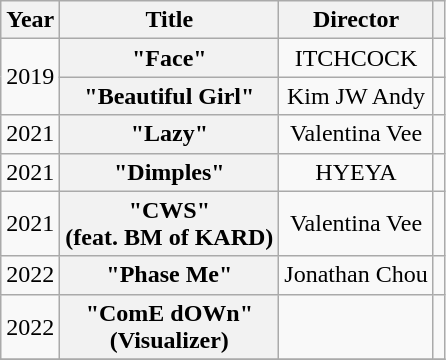<table class="wikitable plainrowheaders" style="text-align:center; table-layout:fixed; margin-right:0">
<tr>
<th scope="col">Year</th>
<th scope="col">Title</th>
<th scope="col">Director</th>
<th scope="col"></th>
</tr>
<tr>
<td rowspan=2>2019</td>
<th scope="row">"Face"</th>
<td>ITCHCOCK</td>
<td></td>
</tr>
<tr>
<th scope="row">"Beautiful Girl"</th>
<td>Kim JW Andy</td>
<td></td>
</tr>
<tr>
<td>2021</td>
<th scope="row">"Lazy"</th>
<td>Valentina Vee</td>
<td></td>
</tr>
<tr>
<td>2021</td>
<th scope="row">"Dimples"</th>
<td>HYEYA</td>
<td></td>
</tr>
<tr>
<td>2021</td>
<th scope="row">"CWS"<br>(feat. BM of KARD)</th>
<td>Valentina Vee</td>
<td></td>
</tr>
<tr>
<td>2022</td>
<th scope="row">"Phase Me"</th>
<td>Jonathan Chou</td>
<td></td>
</tr>
<tr>
<td>2022</td>
<th scope="row">"ComE dOWn"<br>(Visualizer)</th>
<td></td>
<td></td>
</tr>
<tr>
</tr>
</table>
